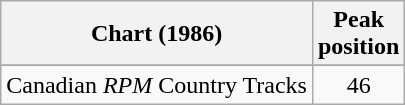<table class="wikitable sortable">
<tr>
<th align="left">Chart (1986)</th>
<th align="center">Peak<br>position</th>
</tr>
<tr>
</tr>
<tr>
<td align="left">Canadian <em>RPM</em> Country Tracks</td>
<td align="center">46</td>
</tr>
</table>
